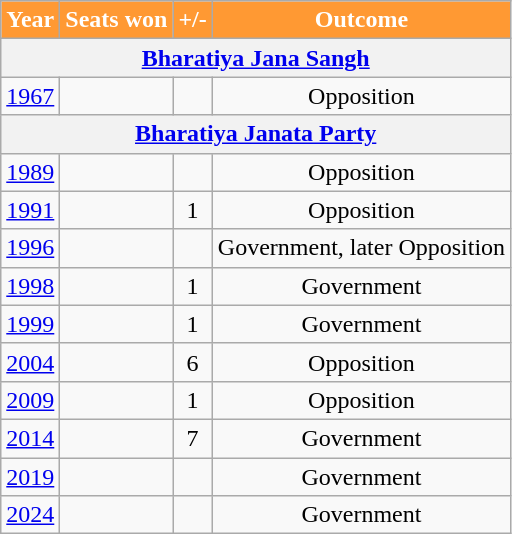<table class="wikitable sortable" style="text-align:center;">
<tr>
<th style="background-color:#FF9933; color:white">Year</th>
<th style="background-color:#FF9933; color:white">Seats won</th>
<th style="background-color:#FF9933; color:white">+/-</th>
<th style="background-color:#FF9933; color:white">Outcome</th>
</tr>
<tr>
<th colspan="4"><a href='#'>Bharatiya Jana Sangh</a></th>
</tr>
<tr>
<td><a href='#'>1967</a></td>
<td></td>
<td></td>
<td>Opposition</td>
</tr>
<tr>
<th colspan="4"><a href='#'>Bharatiya Janata Party</a></th>
</tr>
<tr>
<td><a href='#'>1989</a></td>
<td></td>
<td></td>
<td>Opposition</td>
</tr>
<tr>
<td><a href='#'>1991</a></td>
<td></td>
<td> 1</td>
<td>Opposition</td>
</tr>
<tr>
<td><a href='#'>1996</a></td>
<td></td>
<td></td>
<td>Government, later Opposition</td>
</tr>
<tr>
<td><a href='#'>1998</a></td>
<td></td>
<td> 1</td>
<td>Government</td>
</tr>
<tr>
<td><a href='#'>1999</a></td>
<td></td>
<td> 1</td>
<td>Government</td>
</tr>
<tr>
<td><a href='#'>2004</a></td>
<td></td>
<td> 6</td>
<td>Opposition</td>
</tr>
<tr>
<td><a href='#'>2009</a></td>
<td></td>
<td> 1</td>
<td>Opposition</td>
</tr>
<tr>
<td><a href='#'>2014</a></td>
<td></td>
<td> 7</td>
<td>Government</td>
</tr>
<tr>
<td><a href='#'>2019</a></td>
<td></td>
<td></td>
<td>Government</td>
</tr>
<tr>
<td><a href='#'>2024</a></td>
<td></td>
<td></td>
<td>Government</td>
</tr>
</table>
